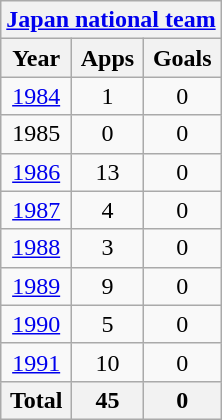<table class="wikitable" style="text-align:center">
<tr>
<th colspan=3><a href='#'>Japan national team</a></th>
</tr>
<tr>
<th>Year</th>
<th>Apps</th>
<th>Goals</th>
</tr>
<tr>
<td><a href='#'>1984</a></td>
<td>1</td>
<td>0</td>
</tr>
<tr>
<td>1985</td>
<td>0</td>
<td>0</td>
</tr>
<tr>
<td><a href='#'>1986</a></td>
<td>13</td>
<td>0</td>
</tr>
<tr>
<td><a href='#'>1987</a></td>
<td>4</td>
<td>0</td>
</tr>
<tr>
<td><a href='#'>1988</a></td>
<td>3</td>
<td>0</td>
</tr>
<tr>
<td><a href='#'>1989</a></td>
<td>9</td>
<td>0</td>
</tr>
<tr>
<td><a href='#'>1990</a></td>
<td>5</td>
<td>0</td>
</tr>
<tr>
<td><a href='#'>1991</a></td>
<td>10</td>
<td>0</td>
</tr>
<tr>
<th>Total</th>
<th>45</th>
<th>0</th>
</tr>
</table>
